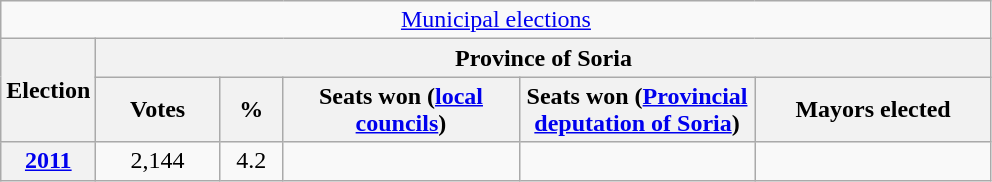<table class="wikitable" style="text-align:center;">
<tr>
<td colspan="8"><a href='#'>Municipal elections</a></td>
</tr>
<tr>
<th width="50px" rowspan="2">Election</th>
<th colspan="5">Province of Soria</th>
</tr>
<tr>
<th width="75px">Votes</th>
<th width="35px">%</th>
<th width="150px">Seats won (<a href='#'>local councils</a>)</th>
<th width="150px">Seats won (<a href='#'>Provincial deputation of Soria</a>)</th>
<th width="150px">Mayors elected</th>
</tr>
<tr>
<th><a href='#'>2011</a></th>
<td>2,144</td>
<td>4.2</td>
<td></td>
<td></td>
<td></td>
</tr>
</table>
